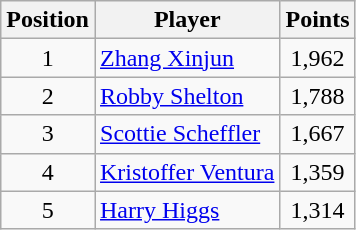<table class="wikitable">
<tr>
<th>Position</th>
<th>Player</th>
<th>Points</th>
</tr>
<tr>
<td align=center>1</td>
<td> <a href='#'>Zhang Xinjun</a></td>
<td align=center>1,962</td>
</tr>
<tr>
<td align=center>2</td>
<td> <a href='#'>Robby Shelton</a></td>
<td align=center>1,788</td>
</tr>
<tr>
<td align=center>3</td>
<td> <a href='#'>Scottie Scheffler</a></td>
<td align=center>1,667</td>
</tr>
<tr>
<td align=center>4</td>
<td> <a href='#'>Kristoffer Ventura</a></td>
<td align=center>1,359</td>
</tr>
<tr>
<td align=center>5</td>
<td> <a href='#'>Harry Higgs</a></td>
<td align=center>1,314</td>
</tr>
</table>
